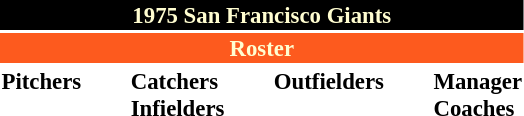<table class="toccolours" style="font-size: 95%;">
<tr>
<th colspan="10" style="background-color: black; color: #FFFDD0; text-align: center;">1975 San Francisco Giants</th>
</tr>
<tr>
<td colspan="10" style="background-color: #fd5a1e; color: #FFFDD0; text-align: center;"><strong>Roster</strong></td>
</tr>
<tr>
<td valign="top"><strong>Pitchers</strong><br>













</td>
<td width="25px"></td>
<td valign="top"><strong>Catchers</strong><br>



<strong>Infielders</strong>









</td>
<td width="25px"></td>
<td valign="top"><strong>Outfielders</strong><br>







</td>
<td width="25px"></td>
<td valign="top"><strong>Manager</strong><br>
<strong>Coaches</strong>



</td>
</tr>
</table>
